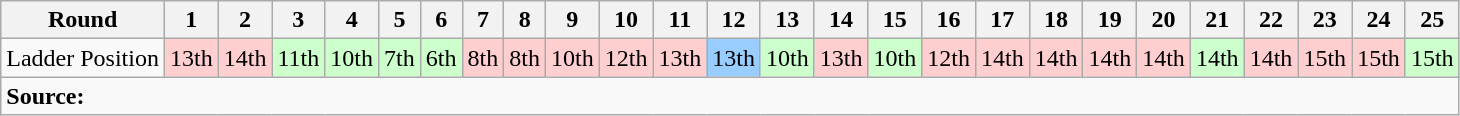<table class="wikitable">
<tr>
<th>Round</th>
<th>1</th>
<th>2</th>
<th>3</th>
<th>4</th>
<th>5</th>
<th>6</th>
<th>7</th>
<th>8</th>
<th>9</th>
<th>10</th>
<th>11</th>
<th>12</th>
<th>13</th>
<th>14</th>
<th>15</th>
<th>16</th>
<th>17</th>
<th>18</th>
<th>19</th>
<th>20</th>
<th>21</th>
<th>22</th>
<th>23</th>
<th>24</th>
<th>25</th>
</tr>
<tr>
<td>Ladder Position</td>
<td style="text-align:center; background:#FFCFCF">13th</td>
<td style="text-align:center; background:#FFCFCF">14th</td>
<td style="text-align:center; background:#cfc;">11th</td>
<td style="text-align:center; background:#cfc;">10th</td>
<td style="text-align:center; background:#cfc;">7th</td>
<td style="text-align:center; background:#cfc;">6th</td>
<td style="text-align:center; background:#FFCFCF">8th</td>
<td style="text-align:center; background:#FFCFCF">8th</td>
<td style="text-align:center; background:#FFCFCF">10th</td>
<td style="text-align:center; background:#FFCFCF">12th</td>
<td style="text-align:center; background:#FFCFCF">13th</td>
<td style="text-align:center; background:#99ccff;">13th</td>
<td style="text-align:center; background:#cfc;">10th</td>
<td style="text-align:center; background:#FFCFCF">13th</td>
<td style="text-align:center; background:#cfc;">10th</td>
<td style="text-align:center; background:#FFCFCF">12th</td>
<td style="text-align:center; background:#FFCFCF">14th</td>
<td style="text-align:center; background:#FFCFCF">14th</td>
<td style="text-align:center; background:#FFCFCF">14th</td>
<td style="text-align:center; background:#FFCFCF">14th</td>
<td style="text-align:center; background:#cfc;">14th</td>
<td style="text-align:center; background:#FFCFCF">14th</td>
<td style="text-align:center; background:#FFCFCF">15th</td>
<td style="text-align:center; background:#FFCFCF">15th</td>
<td style="text-align:center; background:#cfc;">15th</td>
</tr>
<tr>
<td colspan="26"><strong>Source:</strong> </td>
</tr>
</table>
